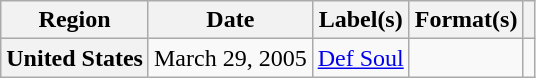<table class="wikitable plainrowheaders">
<tr>
<th scope="col">Region</th>
<th scope="col">Date</th>
<th scope="col">Label(s)</th>
<th scope="col">Format(s)</th>
<th scope="col"></th>
</tr>
<tr>
<th scope="row">United States</th>
<td>March 29, 2005</td>
<td><a href='#'>Def Soul</a></td>
<td></td>
<td align="center"></td>
</tr>
</table>
